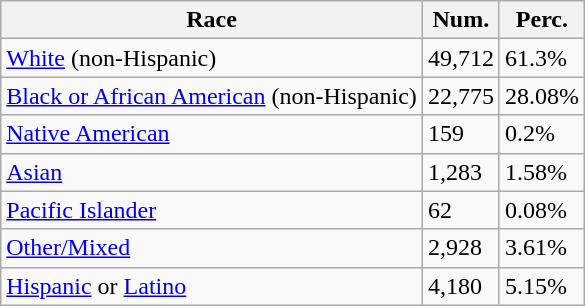<table class="wikitable">
<tr>
<th>Race</th>
<th>Num.</th>
<th>Perc.</th>
</tr>
<tr>
<td><a href='#'>White</a> (non-Hispanic)</td>
<td>49,712</td>
<td>61.3%</td>
</tr>
<tr>
<td><a href='#'>Black or African American</a> (non-Hispanic)</td>
<td>22,775</td>
<td>28.08%</td>
</tr>
<tr>
<td><a href='#'>Native American</a></td>
<td>159</td>
<td>0.2%</td>
</tr>
<tr>
<td><a href='#'>Asian</a></td>
<td>1,283</td>
<td>1.58%</td>
</tr>
<tr>
<td><a href='#'>Pacific Islander</a></td>
<td>62</td>
<td>0.08%</td>
</tr>
<tr>
<td><a href='#'>Other/Mixed</a></td>
<td>2,928</td>
<td>3.61%</td>
</tr>
<tr>
<td><a href='#'>Hispanic</a> or <a href='#'>Latino</a></td>
<td>4,180</td>
<td>5.15%</td>
</tr>
</table>
